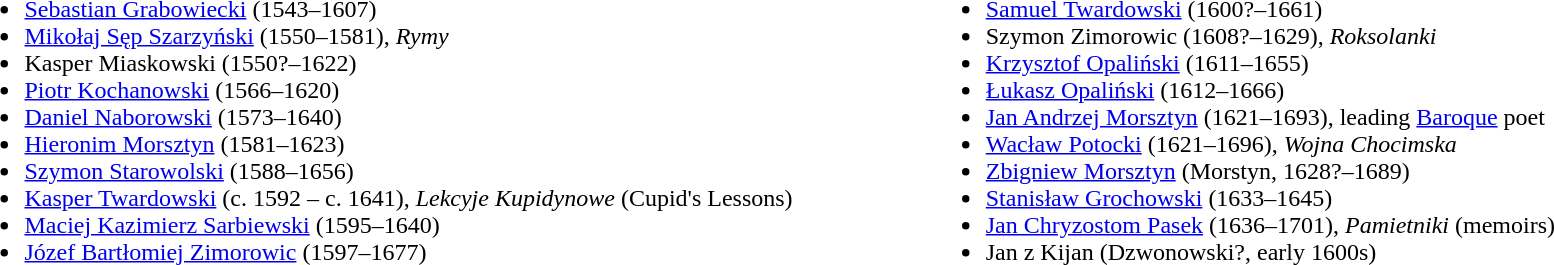<table width=100%>
<tr>
<td width=50% valign=top><br><ul><li><a href='#'>Sebastian Grabowiecki</a> (1543–1607)</li><li><a href='#'>Mikołaj Sęp Szarzyński</a> (1550–1581), <em>Rymy</em></li><li>Kasper Miaskowski (1550?–1622)</li><li><a href='#'>Piotr Kochanowski</a> (1566–1620)</li><li><a href='#'>Daniel Naborowski</a> (1573–1640)</li><li><a href='#'>Hieronim Morsztyn</a> (1581–1623)</li><li><a href='#'>Szymon Starowolski</a> (1588–1656)</li><li><a href='#'>Kasper Twardowski</a> (c. 1592 – c. 1641), <em>Lekcyje Kupidynowe</em> (Cupid's Lessons)</li><li><a href='#'>Maciej Kazimierz Sarbiewski</a> (1595–1640)</li><li><a href='#'>Józef Bartłomiej Zimorowic</a> (1597–1677)</li></ul></td>
<td> </td>
<td valign=top><br><ul><li><a href='#'>Samuel Twardowski</a> (1600?–1661)</li><li>Szymon Zimorowic (1608?–1629), <em>Roksolanki</em></li><li><a href='#'>Krzysztof Opaliński</a> (1611–1655)</li><li><a href='#'>Łukasz Opaliński</a> (1612–1666)</li><li><a href='#'>Jan Andrzej Morsztyn</a> (1621–1693), leading <a href='#'>Baroque</a> poet</li><li><a href='#'>Wacław Potocki</a> (1621–1696), <em>Wojna Chocimska</em></li><li><a href='#'>Zbigniew Morsztyn</a> (Morstyn, 1628?–1689)</li><li><a href='#'>Stanisław Grochowski</a> (1633–1645)</li><li><a href='#'>Jan Chryzostom Pasek</a> (1636–1701), <em>Pamietniki</em> (memoirs)</li><li>Jan z Kijan (Dzwonowski?, early 1600s)</li></ul></td>
</tr>
</table>
